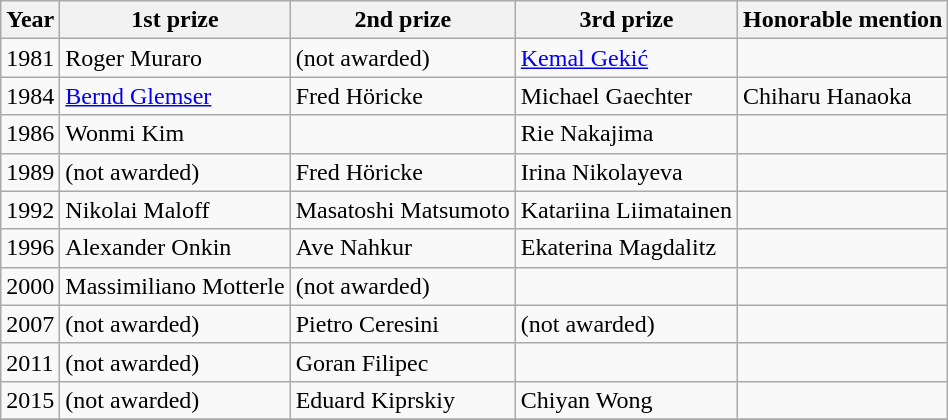<table class="wikitable">
<tr>
<th>Year</th>
<th>1st prize</th>
<th>2nd prize</th>
<th>3rd prize</th>
<th>Honorable mention</th>
</tr>
<tr style="vertical-align: top;">
<td>1981</td>
<td>Roger Muraro</td>
<td>(not awarded)</td>
<td><a href='#'>Kemal Gekić</a></td>
<td></td>
</tr>
<tr style="vertical-align: top;">
<td>1984</td>
<td><a href='#'>Bernd Glemser</a></td>
<td>Fred Höricke</td>
<td>Michael Gaechter</td>
<td>Chiharu Hanaoka</td>
</tr>
<tr style="vertical-align: top;">
<td>1986</td>
<td>Wonmi Kim</td>
<td></td>
<td>Rie Nakajima</td>
<td></td>
</tr>
<tr style="vertical-align: top;">
<td>1989</td>
<td>(not awarded)</td>
<td>Fred Höricke</td>
<td>Irina Nikolayeva</td>
<td></td>
</tr>
<tr style="vertical-align: top;">
<td>1992</td>
<td>Nikolai Maloff</td>
<td>Masatoshi Matsumoto</td>
<td>Katariina Liimatainen</td>
<td></td>
</tr>
<tr style="vertical-align: top;">
<td>1996</td>
<td>Alexander Onkin</td>
<td>Ave Nahkur</td>
<td>Ekaterina Magdalitz</td>
<td></td>
</tr>
<tr style="vertical-align: top;">
<td>2000</td>
<td>Massimiliano Motterle</td>
<td>(not awarded)</td>
<td></td>
<td></td>
</tr>
<tr style="vertical-align: top;">
<td>2007</td>
<td>(not awarded)</td>
<td>Pietro Ceresini</td>
<td>(not awarded)</td>
<td></td>
</tr>
<tr style="vertical-align: top;">
<td>2011</td>
<td>(not awarded)</td>
<td>Goran Filipec</td>
<td></td>
<td></td>
</tr>
<tr style="vertical-align: top;">
<td>2015</td>
<td>(not awarded)</td>
<td>Eduard Kiprskiy</td>
<td>Chiyan Wong</td>
<td></td>
</tr>
<tr>
</tr>
</table>
